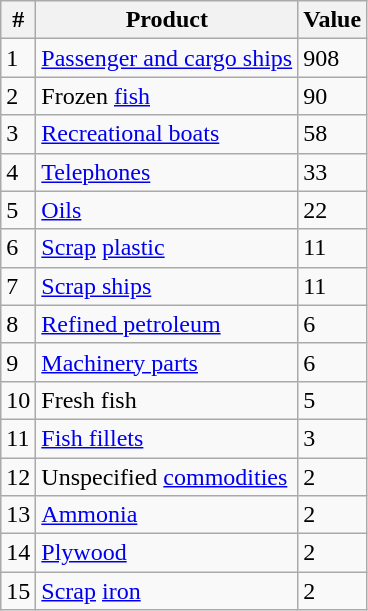<table class="wikitable sortable plainrowheads">
<tr>
<th scope="col">#</th>
<th scope="col">Product</th>
<th scope="col">Value</th>
</tr>
<tr>
<td>1</td>
<td><a href='#'>Passenger and cargo ships</a></td>
<td>908</td>
</tr>
<tr>
<td>2</td>
<td>Frozen <a href='#'>fish</a></td>
<td>90</td>
</tr>
<tr>
<td>3</td>
<td><a href='#'>Recreational boats</a></td>
<td>58</td>
</tr>
<tr>
<td>4</td>
<td><a href='#'>Telephones</a></td>
<td>33</td>
</tr>
<tr>
<td>5</td>
<td><a href='#'>Oils</a></td>
<td>22</td>
</tr>
<tr>
<td>6</td>
<td><a href='#'>Scrap</a> <a href='#'>plastic</a></td>
<td>11</td>
</tr>
<tr>
<td>7</td>
<td><a href='#'>Scrap ships</a></td>
<td>11</td>
</tr>
<tr>
<td>8</td>
<td><a href='#'>Refined petroleum</a></td>
<td>6</td>
</tr>
<tr>
<td>9</td>
<td><a href='#'>Machinery parts</a></td>
<td>6</td>
</tr>
<tr>
<td>10</td>
<td>Fresh fish</td>
<td>5</td>
</tr>
<tr>
<td>11</td>
<td><a href='#'>Fish fillets</a></td>
<td>3</td>
</tr>
<tr>
<td>12</td>
<td>Unspecified <a href='#'>commodities</a></td>
<td>2</td>
</tr>
<tr>
<td>13</td>
<td><a href='#'>Ammonia</a></td>
<td>2</td>
</tr>
<tr>
<td>14</td>
<td><a href='#'>Plywood</a></td>
<td>2</td>
</tr>
<tr>
<td>15</td>
<td><a href='#'>Scrap</a> <a href='#'>iron</a></td>
<td>2</td>
</tr>
</table>
